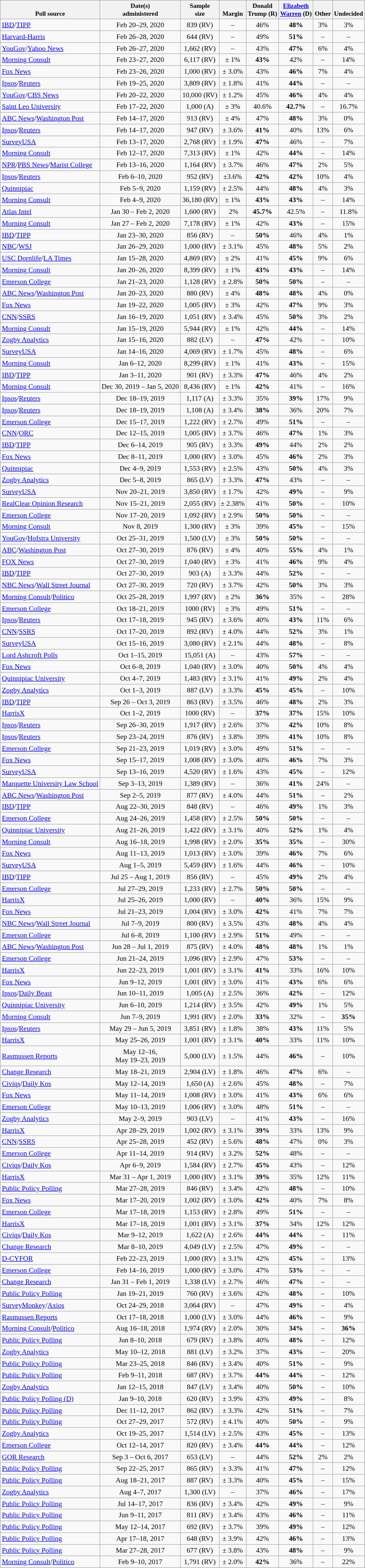<table class="wikitable sortable" style="font-size:90%;text-align:center;">
<tr style="font-size:90%;" valign="bottom">
<th>Poll source</th>
<th>Date(s)<br>administered</th>
<th>Sample<br>size</th>
<th>Margin<br></th>
<th>Donald<br>Trump (R)</th>
<th><a href='#'>Elizabeth<br>Warren</a> (D)</th>
<th>Other</th>
<th>Undecided</th>
</tr>
<tr>
<td style="text-align:left;"><a href='#'>IBD</a>/<a href='#'>TIPP</a></td>
<td>Feb 20–29, 2020</td>
<td>839 (RV)</td>
<td>–</td>
<td>46%</td>
<td><strong>48%</strong></td>
<td>3%</td>
<td>3%</td>
</tr>
<tr>
<td style="text-align:left;"><a href='#'>Harvard-Harris</a></td>
<td>Feb 26–28, 2020</td>
<td>644 (RV)</td>
<td>–</td>
<td>49%</td>
<td><strong>51%</strong></td>
<td>–</td>
<td>–</td>
</tr>
<tr>
<td style="text-align:left;"><a href='#'>YouGov</a>/<a href='#'>Yahoo News</a></td>
<td>Feb 26–27, 2020</td>
<td>1,662 (RV)</td>
<td>–</td>
<td>43%</td>
<td><strong>47%</strong></td>
<td>6%</td>
<td>4%</td>
</tr>
<tr>
<td style="text-align:left;"><a href='#'>Morning Consult</a></td>
<td>Feb 23–27, 2020</td>
<td>6,117 (RV)</td>
<td>± 1%</td>
<td><strong>43%</strong></td>
<td>42%</td>
<td>–</td>
<td>14%</td>
</tr>
<tr>
<td style="text-align:left;"><a href='#'>Fox News</a></td>
<td>Feb 23–26, 2020</td>
<td>1,000 (RV)</td>
<td>± 3.0%</td>
<td>43%</td>
<td><strong>46%</strong></td>
<td>7%</td>
<td>4%</td>
</tr>
<tr>
<td style="text-align:left;"><a href='#'>Ipsos</a>/<a href='#'>Reuters</a></td>
<td>Feb 19–25, 2020</td>
<td>3,809 (RV)</td>
<td>± 1.8%</td>
<td>41%</td>
<td><strong>44%</strong></td>
<td>–</td>
<td>–</td>
</tr>
<tr>
<td style="text-align:left;"><a href='#'>YouGov</a>/<a href='#'>CBS News</a></td>
<td>Feb 20–22, 2020</td>
<td>10,000 (RV)</td>
<td>± 1.2%</td>
<td>45%</td>
<td><strong>46%</strong></td>
<td>4%</td>
<td>4%</td>
</tr>
<tr>
<td style="text-align:left;"><a href='#'>Saint Leo University</a></td>
<td>Feb 17–22, 2020</td>
<td>1,000 (A)</td>
<td>± 3%</td>
<td>40.6%</td>
<td><strong>42.7%</strong></td>
<td>–</td>
<td>16.7%</td>
</tr>
<tr>
<td style="text-align:left;"><a href='#'>ABC News</a>/<a href='#'>Washington Post</a></td>
<td>Feb 14–17, 2020</td>
<td>913 (RV)</td>
<td>± 4%</td>
<td>47%</td>
<td><strong>48%</strong></td>
<td>3%</td>
<td>0%</td>
</tr>
<tr>
<td style="text-align:left;"><a href='#'>Ipsos</a>/<a href='#'>Reuters</a></td>
<td>Feb 14–17, 2020</td>
<td>947 (RV)</td>
<td>± 3.6%</td>
<td><strong>41%</strong></td>
<td>40%</td>
<td>13%</td>
<td>6%</td>
</tr>
<tr>
<td style="text-align:left;"><a href='#'>SurveyUSA</a></td>
<td>Feb 13–17, 2020</td>
<td>2,768 (RV)</td>
<td>± 1.9%</td>
<td><strong>47%</strong></td>
<td>46%</td>
<td>–</td>
<td>7%</td>
</tr>
<tr>
<td style="text-align:left;"><a href='#'>Morning Consult</a></td>
<td>Feb 12–17, 2020</td>
<td>7,313 (RV)</td>
<td>± 1%</td>
<td>42%</td>
<td><strong>44%</strong></td>
<td>–</td>
<td>14%</td>
</tr>
<tr>
<td style="text-align:left;"><a href='#'>NPR</a>/<a href='#'>PBS News</a>/<a href='#'>Marist College</a></td>
<td>Feb 13–16, 2020</td>
<td>1,164 (RV)</td>
<td>± 3.7%</td>
<td>46%</td>
<td><strong>47%</strong></td>
<td>2%</td>
<td>5%</td>
</tr>
<tr>
<td style="text-align:left;"><a href='#'>Ipsos</a>/<a href='#'>Reuters</a></td>
<td>Feb 6–10, 2020</td>
<td>952 (RV)</td>
<td>±3.6%</td>
<td><strong>42%</strong></td>
<td><strong>42%</strong></td>
<td>10%</td>
<td>4%</td>
</tr>
<tr>
<td style="text-align:left;"><a href='#'>Quinnipiac</a></td>
<td>Feb 5–9, 2020</td>
<td>1,159 (RV)</td>
<td>± 2.5%</td>
<td>44%</td>
<td><strong>48%</strong></td>
<td>4%</td>
<td>3%</td>
</tr>
<tr>
<td style="text-align:left;"><a href='#'>Morning Consult</a></td>
<td>Feb 4–9, 2020</td>
<td>36,180 (RV)</td>
<td>± 1%</td>
<td><strong>43%</strong></td>
<td><strong>43%</strong></td>
<td>–</td>
<td>14%</td>
</tr>
<tr>
<td style="text-align:left;"><a href='#'>Atlas Intel</a></td>
<td>Jan 30 – Feb 2, 2020</td>
<td>1,600 (RV)</td>
<td> 2%</td>
<td><strong>45.7%</strong></td>
<td>42.5%</td>
<td>–</td>
<td>11.8%</td>
</tr>
<tr>
<td style="text-align:left;"><a href='#'>Morning Consult</a></td>
<td>Jan 27 – Feb 2, 2020</td>
<td>7,178 (RV)</td>
<td>± 1%</td>
<td>42%</td>
<td><strong>43%</strong></td>
<td>–</td>
<td>15%</td>
</tr>
<tr>
<td style="text-align:left;"><a href='#'>IBD</a>/<a href='#'>TIPP</a></td>
<td>Jan 23–30, 2020</td>
<td>856 (RV)</td>
<td>–</td>
<td><strong>50%</strong></td>
<td>46%</td>
<td>4%</td>
<td>1%</td>
</tr>
<tr>
<td style="text-align:left;"><a href='#'>NBC</a>/<a href='#'>WSJ</a></td>
<td>Jan 26–29, 2020</td>
<td>1,000 (RV)</td>
<td>± 3.1%</td>
<td>45%</td>
<td><strong>48%</strong></td>
<td>5%</td>
<td>2%</td>
</tr>
<tr>
<td style="text-align:left;"><a href='#'>USC Dornlife</a>/<a href='#'>LA Times</a></td>
<td>Jan 15–28, 2020</td>
<td>4,869 (RV)</td>
<td>± 2%</td>
<td>41%</td>
<td><strong>45%</strong></td>
<td>9%</td>
<td>6%</td>
</tr>
<tr>
<td style="text-align:left;"><a href='#'>Morning Consult</a></td>
<td>Jan 20–26, 2020</td>
<td>8,399 (RV)</td>
<td>± 1%</td>
<td><strong>43%</strong></td>
<td><strong>43%</strong></td>
<td>–</td>
<td>14%</td>
</tr>
<tr>
<td style="text-align:left;"><a href='#'>Emerson College</a></td>
<td>Jan 21–23, 2020</td>
<td>1,128 (RV)</td>
<td>± 2.8%</td>
<td><strong>50%</strong></td>
<td><strong>50%</strong></td>
<td>–</td>
<td>–</td>
</tr>
<tr>
<td style="text-align:left;"><a href='#'>ABC News</a>/<a href='#'>Washington Post</a></td>
<td>Jan 20–23, 2020</td>
<td>880 (RV)</td>
<td>± 4%</td>
<td><strong>48%</strong></td>
<td><strong>48%</strong></td>
<td>4%</td>
<td>0%</td>
</tr>
<tr>
<td style="text-align:left;"><a href='#'>Fox News</a></td>
<td>Jan 19–22, 2020</td>
<td>1,005 (RV)</td>
<td>± 3%</td>
<td>42%</td>
<td><strong>47%</strong></td>
<td>9%</td>
<td>3%</td>
</tr>
<tr>
<td style="text-align:left;"><a href='#'>CNN</a>/<a href='#'>SSRS</a></td>
<td>Jan 16–19, 2020</td>
<td>1,051 (RV)</td>
<td>± 3.4%</td>
<td>45%</td>
<td><strong>50%</strong></td>
<td>3%</td>
<td>2%</td>
</tr>
<tr>
<td style="text-align:left;"><a href='#'>Morning Consult</a></td>
<td>Jan 15–19, 2020</td>
<td>5,944 (RV)</td>
<td>± 1%</td>
<td>42%</td>
<td><strong>44%</strong></td>
<td>–</td>
<td>14%</td>
</tr>
<tr>
<td style="text-align:left;"><a href='#'>Zogby Analytics</a></td>
<td>Jan 15–16, 2020</td>
<td>882 (LV)</td>
<td>–</td>
<td><strong>47%</strong></td>
<td>42%</td>
<td>–</td>
<td>10%</td>
</tr>
<tr>
<td style="text-align:left;"><a href='#'>SurveyUSA</a></td>
<td>Jan 14–16, 2020</td>
<td>4,069 (RV)</td>
<td>± 1.7%</td>
<td>45%</td>
<td><strong>48%</strong></td>
<td>–</td>
<td>6%</td>
</tr>
<tr>
<td style="text-align:left;"><a href='#'>Morning Consult</a></td>
<td>Jan 6–12, 2020</td>
<td>8,299 (RV)</td>
<td>± 1%</td>
<td>41%</td>
<td><strong>43%</strong></td>
<td>–</td>
<td>15%</td>
</tr>
<tr>
<td style="text-align:left;"><a href='#'>IBD</a>/<a href='#'>TIPP</a></td>
<td>Jan 3–11, 2020</td>
<td>901 (RV)</td>
<td>± 3.3%</td>
<td><strong>47%</strong></td>
<td>46%</td>
<td>4%</td>
<td>2%</td>
</tr>
<tr>
<td style="text-align:left;"><a href='#'>Morning Consult</a></td>
<td>Dec 30, 2019 – Jan 5, 2020</td>
<td>8,436 (RV)</td>
<td>± 1%</td>
<td><strong>42%</strong></td>
<td>41%</td>
<td>–</td>
<td>16%</td>
</tr>
<tr>
<td style="text-align:left;"><a href='#'>Ipsos</a>/<a href='#'>Reuters</a></td>
<td>Dec 18–19, 2019</td>
<td>1,117 (A)</td>
<td>± 3.3%</td>
<td>35%</td>
<td><strong>39%</strong></td>
<td>17%</td>
<td>9%</td>
</tr>
<tr>
<td style="text-align:left;"><a href='#'>Ipsos</a>/<a href='#'>Reuters</a></td>
<td>Dec 18–19, 2019</td>
<td>1,108 (A)</td>
<td>± 3.4%</td>
<td><strong>38%</strong></td>
<td>36%</td>
<td>20%</td>
<td>7%</td>
</tr>
<tr>
<td style="text-align:left;"><a href='#'>Emerson College</a></td>
<td>Dec 15–17, 2019</td>
<td>1,222 (RV)</td>
<td>± 2.7%</td>
<td>49%</td>
<td><strong>51%</strong></td>
<td>–</td>
<td>–</td>
</tr>
<tr>
<td style="text-align:left;"><a href='#'>CNN</a>/<a href='#'>ORC</a></td>
<td>Dec 12–15, 2019</td>
<td>1,005 (RV)</td>
<td>± 3.7%</td>
<td>46%</td>
<td><strong>47%</strong></td>
<td>1%</td>
<td>3%</td>
</tr>
<tr>
<td style="text-align:left;"><a href='#'>IBD</a>/<a href='#'>TIPP</a></td>
<td>Dec 6–14, 2019</td>
<td>905 (RV)</td>
<td>± 3.3%</td>
<td><strong>49%</strong></td>
<td>44%</td>
<td>2%</td>
<td>2%</td>
</tr>
<tr>
<td style="text-align:left;"><a href='#'>Fox News</a></td>
<td>Dec 8–11, 2019</td>
<td>1,000 (RV)</td>
<td>± 3.0%</td>
<td>45%</td>
<td><strong>46%</strong></td>
<td>2%</td>
<td>3%</td>
</tr>
<tr>
<td style="text-align:left;"><a href='#'>Quinnipiac</a></td>
<td>Dec 4–9, 2019</td>
<td>1,553 (RV)</td>
<td>± 2.5%</td>
<td>43%</td>
<td><strong>50%</strong></td>
<td>4%</td>
<td>3%</td>
</tr>
<tr>
<td style="text-align:left;"><a href='#'>Zogby Analytics</a></td>
<td>Dec 5–8, 2019</td>
<td>865 (LV)</td>
<td>± 3.3%</td>
<td><strong>47%</strong></td>
<td>43%</td>
<td>–</td>
<td>–</td>
</tr>
<tr>
<td style="text-align:left;"><a href='#'>SurveyUSA</a></td>
<td>Nov 20–21, 2019</td>
<td>3,850 (RV)</td>
<td>± 1.7%</td>
<td>42%</td>
<td><strong>49%</strong></td>
<td>–</td>
<td>9%</td>
</tr>
<tr>
<td style="text-align:left;"><a href='#'>RealClear Opinion Research</a></td>
<td>Nov 15–21, 2019</td>
<td>2,055 (RV)</td>
<td>± 2.38%</td>
<td>41%</td>
<td><strong>50%</strong></td>
<td>–</td>
<td>10%</td>
</tr>
<tr>
<td style="text-align:left;"><a href='#'>Emerson College</a></td>
<td>Nov 17–20, 2019</td>
<td>1,092 (RV)</td>
<td>± 2.9%</td>
<td><strong>50%</strong></td>
<td><strong>50%</strong></td>
<td>–</td>
<td>–</td>
</tr>
<tr>
<td style="text-align:left;"><a href='#'>Morning Consult</a></td>
<td>Nov 8, 2019</td>
<td>1,300 (RV)</td>
<td>± 3%</td>
<td>39%</td>
<td><strong>45%</strong></td>
<td>–</td>
<td>15%</td>
</tr>
<tr>
<td style="text-align:left;"><a href='#'>YouGov</a>/<a href='#'>Hofstra University</a></td>
<td>Oct 25–31, 2019</td>
<td>1,500 (LV)</td>
<td>± 3%</td>
<td><strong>50%</strong></td>
<td><strong>50%</strong></td>
<td>–</td>
<td>–</td>
</tr>
<tr>
<td style="text-align:left;"><a href='#'>ABC</a>/<a href='#'>Washington Post</a></td>
<td>Oct 27–30, 2019</td>
<td>876 (RV)</td>
<td>± 4%</td>
<td>40%</td>
<td><strong>55%</strong></td>
<td>4% </td>
<td>1%</td>
</tr>
<tr>
<td style="text-align:left;"><a href='#'>FOX News</a></td>
<td>Oct 27–30, 2019</td>
<td>1,040 (RV)</td>
<td>± 3%</td>
<td>41%</td>
<td><strong>46%</strong></td>
<td>9%</td>
<td>4%</td>
</tr>
<tr>
<td style="text-align:left;"><a href='#'>IBD</a>/<a href='#'>TIPP</a></td>
<td>Oct 27–30, 2019</td>
<td>903 (A)</td>
<td>± 3.3%</td>
<td>44%</td>
<td><strong>52%</strong></td>
<td>–</td>
<td>–</td>
</tr>
<tr>
<td style="text-align:left;"><a href='#'>NBC News</a>/<a href='#'>Wall Street Journal</a></td>
<td>Oct 27–30, 2019</td>
<td>720 (RV)</td>
<td>± 3.7%</td>
<td>42%</td>
<td><strong>50%</strong></td>
<td>3%</td>
<td>3%</td>
</tr>
<tr>
<td style="text-align:left;"><a href='#'>Morning Consult</a>/<a href='#'>Politico</a></td>
<td>Oct 25–28, 2019</td>
<td>1,997 (RV)</td>
<td>± 2%</td>
<td><strong>36%</strong></td>
<td>35%</td>
<td>–</td>
<td>28%</td>
</tr>
<tr>
<td style="text-align:left;"><a href='#'>Emerson College</a></td>
<td>Oct 18–21, 2019</td>
<td>1000 (RV)</td>
<td>± 3%</td>
<td>49%</td>
<td><strong>51%</strong></td>
<td>–</td>
<td>–</td>
</tr>
<tr>
<td style="text-align:left;"><a href='#'>Ipsos</a>/<a href='#'>Reuters</a></td>
<td>Oct 17–18, 2019</td>
<td>945 (RV)</td>
<td>± 3.6%</td>
<td>40%</td>
<td><strong>43%</strong></td>
<td>11%</td>
<td>6%</td>
</tr>
<tr>
<td style="text-align:left;"><a href='#'>CNN</a>/<a href='#'>SSRS</a></td>
<td>Oct 17–20, 2019</td>
<td>892 (RV)</td>
<td>± 4.0%</td>
<td>44%</td>
<td><strong>52%</strong></td>
<td>3%</td>
<td>1%</td>
</tr>
<tr>
<td style="text-align:left;"><a href='#'>SurveyUSA</a></td>
<td>Oct 15–16, 2019</td>
<td>3,080 (RV)</td>
<td>± 2.1%</td>
<td>44%</td>
<td><strong>48%</strong></td>
<td>–</td>
<td>8%</td>
</tr>
<tr>
<td style="text-align:left;"><a href='#'>Lord Ashcroft Polls</a></td>
<td>Oct 1–15, 2019</td>
<td>15,051 (A)</td>
<td>–</td>
<td>43%</td>
<td><strong>57%</strong></td>
<td>–</td>
<td>–</td>
</tr>
<tr>
<td style="text-align:left;"><a href='#'>Fox News</a></td>
<td>Oct 6–8, 2019</td>
<td>1,040 (RV)</td>
<td>± 3.0%</td>
<td>40%</td>
<td><strong>50%</strong></td>
<td>4%</td>
<td>4%</td>
</tr>
<tr>
<td style="text-align:left;"><a href='#'>Quinnipiac University</a></td>
<td>Oct 4–7, 2019</td>
<td>1,483 (RV)</td>
<td>± 3.1%</td>
<td>41%</td>
<td><strong>49%</strong></td>
<td>2%</td>
<td>4%</td>
</tr>
<tr>
<td style="text-align:left;"><a href='#'>Zogby Analytics</a></td>
<td>Oct 1–3, 2019</td>
<td>887 (LV)</td>
<td>± 3.3%</td>
<td><strong>45%</strong></td>
<td><strong>45%</strong></td>
<td>–</td>
<td>10%</td>
</tr>
<tr>
<td style="text-align:left;"><a href='#'>IBD</a>/<a href='#'>TIPP</a></td>
<td>Sep 26 – Oct 3, 2019</td>
<td>863 (RV)</td>
<td>± 3.5%</td>
<td>46%</td>
<td><strong>48%</strong></td>
<td>2%</td>
<td>3%</td>
</tr>
<tr>
<td style="text-align:left;"><a href='#'>HarrisX</a></td>
<td>Oct 1–2, 2019</td>
<td>1000 (RV)</td>
<td>–</td>
<td><strong>37%</strong></td>
<td><strong>37%</strong></td>
<td>15%</td>
<td>10%</td>
</tr>
<tr>
<td style="text-align:left;"><a href='#'>Ipsos</a>/<a href='#'>Reuters</a></td>
<td>Sep 26–30, 2019</td>
<td>1,917 (RV)</td>
<td>± 2.6%</td>
<td>37%</td>
<td><strong>42%</strong></td>
<td>10%</td>
<td>8%</td>
</tr>
<tr>
<td style="text-align:left;"><a href='#'>Ipsos</a>/<a href='#'>Reuters</a></td>
<td>Sep 23–24, 2019</td>
<td>876 (RV)</td>
<td>± 3.8%</td>
<td>39%</td>
<td><strong>41%</strong></td>
<td>10%</td>
<td>8%</td>
</tr>
<tr>
<td style="text-align:left;"><a href='#'>Emerson College</a></td>
<td>Sep 21–23, 2019</td>
<td>1,019 (RV)</td>
<td>± 3.0%</td>
<td>49%</td>
<td><strong>51%</strong></td>
<td>–</td>
<td>–</td>
</tr>
<tr>
<td style="text-align:left;"><a href='#'>Fox News</a></td>
<td>Sep 15–17, 2019</td>
<td>1,008 (RV)</td>
<td>± 3.0%</td>
<td>40%</td>
<td><strong>46%</strong></td>
<td>7%</td>
<td>3%</td>
</tr>
<tr>
<td style="text-align:left;"><a href='#'>SurveyUSA</a></td>
<td>Sep 13–16, 2019</td>
<td>4,520 (RV)</td>
<td>± 1.6%</td>
<td>43%</td>
<td><strong>45%</strong></td>
<td>–</td>
<td>12%</td>
</tr>
<tr>
<td style="text-align:left;"><a href='#'>Marquette University Law School</a></td>
<td>Sep 3–13, 2019</td>
<td>1,389 (RV)</td>
<td>–</td>
<td>36% </td>
<td><strong>41%</strong></td>
<td>24%</td>
<td>–</td>
</tr>
<tr>
<td style="text-align:left;"><a href='#'>ABC News</a>/<a href='#'>Washington Post</a></td>
<td>Sep 2–5, 2019</td>
<td>877 (RV)</td>
<td>± 4.0%</td>
<td>44%</td>
<td><strong>51%</strong></td>
<td>–</td>
<td>2%</td>
</tr>
<tr>
<td style="text-align:left;"><a href='#'>IBD</a>/<a href='#'>TIPP</a></td>
<td>Aug 22–30, 2019</td>
<td>848 (RV)</td>
<td>–</td>
<td>46%</td>
<td><strong>49%</strong></td>
<td>1%</td>
<td>3%</td>
</tr>
<tr>
<td style="text-align:left;"><a href='#'>Emerson College</a></td>
<td>Aug 24–26, 2019</td>
<td>1,458 (RV)</td>
<td>± 2.5%</td>
<td><strong>50%</strong></td>
<td><strong>50%</strong></td>
<td>–</td>
<td>–</td>
</tr>
<tr>
<td style="text-align:left;"><a href='#'>Quinnipiac University</a></td>
<td>Aug 21–26, 2019</td>
<td>1,422 (RV)</td>
<td>± 3.1%</td>
<td>40%</td>
<td><strong>52%</strong></td>
<td>1%</td>
<td>4%</td>
</tr>
<tr>
<td style="text-align:left;"><a href='#'>Morning Consult</a></td>
<td>Aug 16–18, 2019</td>
<td>1,998 (RV)</td>
<td>± 2.0%</td>
<td><strong>35%</strong></td>
<td><strong>35%</strong></td>
<td>–</td>
<td>30%</td>
</tr>
<tr>
<td style="text-align:left;"><a href='#'>Fox News</a></td>
<td>Aug 11–13, 2019</td>
<td>1,013 (RV)</td>
<td>± 3.0%</td>
<td>39%</td>
<td><strong>46%</strong></td>
<td>7%</td>
<td>6%</td>
</tr>
<tr>
<td style="text-align:left;"><a href='#'>SurveyUSA</a></td>
<td>Aug 1–5, 2019</td>
<td>5,459 (RV)</td>
<td>± 1.6%</td>
<td>44%</td>
<td><strong>46%</strong></td>
<td>–</td>
<td>10%</td>
</tr>
<tr>
<td style="text-align:left;"><a href='#'>IBD</a>/<a href='#'>TIPP</a></td>
<td>Jul 25 – Aug 1, 2019</td>
<td>856 (RV)</td>
<td>–</td>
<td>45%</td>
<td><strong>49%</strong></td>
<td>2%</td>
<td>4%</td>
</tr>
<tr>
<td style="text-align:left;"><a href='#'>Emerson College</a></td>
<td>Jul 27–29, 2019</td>
<td>1,233 (RV)</td>
<td>± 2.7%</td>
<td><strong>50%</strong></td>
<td><strong>50%</strong></td>
<td>–</td>
<td>–</td>
</tr>
<tr>
<td style="text-align:left;"><a href='#'>HarrisX</a></td>
<td>Jul 25–26, 2019</td>
<td>1,000 (RV)</td>
<td>–</td>
<td><strong>40%</strong></td>
<td>36%</td>
<td>15%</td>
<td>9%</td>
</tr>
<tr>
<td style="text-align:left;"><a href='#'>Fox News</a></td>
<td>Jul 21–23, 2019</td>
<td>1,004 (RV)</td>
<td>± 3.0%</td>
<td><strong>42%</strong></td>
<td>41%</td>
<td>7%</td>
<td>7%</td>
</tr>
<tr>
<td style="text-align:left;"><a href='#'>NBC News</a>/<a href='#'>Wall Street Journal</a></td>
<td>Jul 7–9, 2019</td>
<td>800 (RV)</td>
<td>± 3.5%</td>
<td>43%</td>
<td><strong>48%</strong></td>
<td>4%</td>
<td>4%</td>
</tr>
<tr>
<td style="text-align:left;"><a href='#'>Emerson College</a></td>
<td>Jul 6–8, 2019</td>
<td>1,100 (RV)</td>
<td>± 2.9%</td>
<td><strong>51%</strong></td>
<td>49%</td>
<td>–</td>
<td>–</td>
</tr>
<tr>
<td style="text-align:left;"><a href='#'>ABC News</a>/<a href='#'>Washington Post</a></td>
<td>Jun 28 – Jul 1, 2019</td>
<td>875 (RV)</td>
<td>± 4.0%</td>
<td><strong>48%</strong></td>
<td><strong>48%</strong></td>
<td>1%</td>
<td>1%</td>
</tr>
<tr>
<td style="text-align:left;"><a href='#'>Emerson College</a></td>
<td>Jun 21–24, 2019</td>
<td>1,096 (RV)</td>
<td>± 2.9%</td>
<td>47%</td>
<td><strong>53%</strong></td>
<td>–</td>
<td>–</td>
</tr>
<tr>
<td style="text-align:left;"><a href='#'>HarrisX</a></td>
<td>Jun 22–23, 2019</td>
<td>1,001 (RV)</td>
<td>± 3.1%</td>
<td><strong>41%</strong></td>
<td>33%</td>
<td>16%</td>
<td>10%</td>
</tr>
<tr>
<td style="text-align:left;"><a href='#'>Fox News</a></td>
<td>Jun 9–12, 2019</td>
<td>1,001 (RV)</td>
<td>± 3.0%</td>
<td>41%</td>
<td><strong>43%</strong></td>
<td>6%</td>
<td>6%</td>
</tr>
<tr>
<td style="text-align:left;"><a href='#'>Ipsos</a>/<a href='#'>Daily Beast</a></td>
<td>Jun 10–11, 2019</td>
<td>1,005 (A)</td>
<td>± 2.5%</td>
<td>36%</td>
<td><strong>42%</strong></td>
<td>–</td>
<td>12%</td>
</tr>
<tr>
<td style="text-align:left;"><a href='#'>Quinnipiac University</a></td>
<td>Jun 6–10, 2019</td>
<td>1,214 (RV)</td>
<td>± 3.5%</td>
<td>42%</td>
<td><strong>49%</strong></td>
<td>1%</td>
<td>5%</td>
</tr>
<tr>
<td style="text-align:left;"><a href='#'>Morning Consult</a></td>
<td>Jun 7–9, 2019</td>
<td>1,991 (RV)</td>
<td>± 2.0%</td>
<td><strong>33%</strong></td>
<td>32%</td>
<td>–</td>
<td><strong>35%</strong></td>
</tr>
<tr>
<td style="text-align:left;"><a href='#'>Ipsos</a>/<a href='#'>Reuters</a></td>
<td>May 29 – Jun 5, 2019</td>
<td>3,851 (RV)</td>
<td>± 1.8%</td>
<td>38%</td>
<td><strong>43%</strong></td>
<td>11%</td>
<td>5%</td>
</tr>
<tr>
<td style="text-align:left;"><a href='#'>HarrisX</a></td>
<td>May 25–26, 2019</td>
<td>1,001 (RV)</td>
<td>± 3.1%</td>
<td><strong>40%</strong></td>
<td>33%</td>
<td>11%</td>
<td>10%</td>
</tr>
<tr>
<td style="text-align:left;"><a href='#'>Rasmussen Reports</a></td>
<td>May 12–16,<br>May 19–23, 2019</td>
<td>5,000 (LV)</td>
<td>± 1.5%</td>
<td>44%</td>
<td><strong>46%</strong></td>
<td>–</td>
<td>10%</td>
</tr>
<tr>
<td style="text-align:left;"><a href='#'>Change Research</a></td>
<td>May 18–21, 2019</td>
<td>2,904 (LV)</td>
<td>± 1.8%</td>
<td>46%</td>
<td><strong>47%</strong></td>
<td>6%</td>
<td>–</td>
</tr>
<tr>
<td style="text-align:left;"><a href='#'>Civiqs</a>/<a href='#'>Daily Kos</a></td>
<td>May 12–14, 2019</td>
<td>1,650 (A)</td>
<td>± 2.6%</td>
<td>45%</td>
<td><strong>48%</strong></td>
<td>–</td>
<td>7%</td>
</tr>
<tr>
<td style="text-align:left;"><a href='#'>Fox News</a></td>
<td>May 11–14, 2019</td>
<td>1,008 (RV)</td>
<td>± 3.0%</td>
<td>41%</td>
<td><strong>43%</strong></td>
<td>6%</td>
<td>6%</td>
</tr>
<tr>
<td style="text-align:left;"><a href='#'>Emerson College</a></td>
<td>May 10–13, 2019</td>
<td>1,006 (RV)</td>
<td>± 3.0%</td>
<td>48%</td>
<td><strong>51%</strong></td>
<td>–</td>
<td>–</td>
</tr>
<tr>
<td style="text-align:left;"><a href='#'>Zogby Analytics</a></td>
<td>May 2–9, 2019</td>
<td>903 (LV)</td>
<td>–</td>
<td>41%</td>
<td><strong>43%</strong></td>
<td>–</td>
<td>16%</td>
</tr>
<tr>
<td style="text-align:left;"><a href='#'>HarrisX</a></td>
<td>Apr 28–29, 2019</td>
<td>1,002 (RV)</td>
<td>± 3.1%</td>
<td><strong>39%</strong></td>
<td>33%</td>
<td>13%</td>
<td>9%</td>
</tr>
<tr>
<td style="text-align:left;"><a href='#'>CNN</a>/<a href='#'>SSRS</a></td>
<td>Apr 25–28, 2019</td>
<td>452 (RV)</td>
<td>± 5.6%</td>
<td><strong>48%</strong></td>
<td>47%</td>
<td>0%</td>
<td>3%</td>
</tr>
<tr>
<td style="text-align:left;"><a href='#'>Emerson College</a></td>
<td>Apr 11–14, 2019</td>
<td>914 (RV)</td>
<td>± 3.2%</td>
<td><strong>52%</strong></td>
<td>48%</td>
<td>–</td>
<td>–</td>
</tr>
<tr>
<td style="text-align:left;"><a href='#'>Civiqs</a>/<a href='#'>Daily Kos</a></td>
<td>Apr 6–9, 2019</td>
<td>1,584 (RV)</td>
<td>± 2.7%</td>
<td><strong>45%</strong></td>
<td>43%</td>
<td>–</td>
<td>12%</td>
</tr>
<tr>
<td style="text-align:left;"><a href='#'>HarrisX</a></td>
<td>Mar 31 – Apr 1, 2019</td>
<td>1,000 (RV)</td>
<td>± 3.1%</td>
<td><strong>39%</strong></td>
<td>35%</td>
<td>12%</td>
<td>11%</td>
</tr>
<tr>
<td style="text-align:left;"><a href='#'>Public Policy Polling</a></td>
<td>Mar 27–28, 2019</td>
<td>846 (RV)</td>
<td>± 3.4%</td>
<td>42%</td>
<td><strong>48%</strong></td>
<td>–</td>
<td>10%</td>
</tr>
<tr>
<td style="text-align:left;"><a href='#'>Fox News</a></td>
<td>Mar 17–20, 2019</td>
<td>1,002 (RV)</td>
<td>± 3.0%</td>
<td><strong>42%</strong></td>
<td>40%</td>
<td>7%</td>
<td>8%</td>
</tr>
<tr>
<td style="text-align:left;"><a href='#'>Emerson College</a></td>
<td>Mar 17–18, 2019</td>
<td>1,153 (RV)</td>
<td>± 2.8%</td>
<td>49%</td>
<td><strong>51%</strong></td>
<td>–</td>
<td>–</td>
</tr>
<tr>
<td style="text-align:left;"><a href='#'>HarrisX</a></td>
<td>Mar 17–18, 2019</td>
<td>1,001 (RV)</td>
<td>± 3.1%</td>
<td><strong>37%</strong></td>
<td>34%</td>
<td>12%</td>
<td>12%</td>
</tr>
<tr>
<td style="text-align:left;"><a href='#'>Civiqs</a>/<a href='#'>Daily Kos</a></td>
<td>Mar 9–12, 2019</td>
<td>1,622 (A)</td>
<td>± 2.6%</td>
<td><strong>44%</strong></td>
<td><strong>44%</strong></td>
<td>–</td>
<td>11%</td>
</tr>
<tr>
<td style="text-align:left;"><a href='#'>Change Research</a></td>
<td>Mar 8–10, 2019</td>
<td>4,049 (LV)</td>
<td>± 2.5%</td>
<td>47%</td>
<td><strong>49%</strong></td>
<td>–</td>
<td>–</td>
</tr>
<tr>
<td style="text-align:left;"><a href='#'>D-CYFOR</a></td>
<td>Feb 22–23, 2019</td>
<td>1,000 (RV)</td>
<td>± 3.1%</td>
<td>42%</td>
<td><strong>45%</strong></td>
<td>–</td>
<td>13%</td>
</tr>
<tr>
<td style="text-align:left;"><a href='#'>Emerson College</a></td>
<td>Feb 14–16, 2019</td>
<td>1,000 (RV)</td>
<td>± 3.0%</td>
<td>47%</td>
<td><strong>53%</strong></td>
<td>–</td>
<td>–</td>
</tr>
<tr>
<td style="text-align:left;"><a href='#'>Change Research</a></td>
<td>Jan 31 – Feb 1, 2019</td>
<td>1,338 (LV)</td>
<td>± 2.7%</td>
<td>46%</td>
<td><strong>47%</strong></td>
<td>–</td>
<td>–</td>
</tr>
<tr>
<td style="text-align:left;"><a href='#'>Public Policy Polling</a></td>
<td>Jan 19–21, 2019</td>
<td>760 (RV)</td>
<td>± 3.6%</td>
<td>42%</td>
<td><strong>48%</strong></td>
<td>–</td>
<td>10%</td>
</tr>
<tr>
<td style="text-align:left;"><a href='#'>SurveyMonkey</a>/<a href='#'>Axios</a></td>
<td>Oct 24–29, 2018</td>
<td>3,064 (RV)</td>
<td>–</td>
<td>47%</td>
<td><strong>49%</strong></td>
<td>–</td>
<td>4%</td>
</tr>
<tr>
<td style="text-align:left;"><a href='#'>Rasmussen Reports</a></td>
<td>Oct 17–18, 2018</td>
<td>1,000 (LV)</td>
<td>± 3.0%</td>
<td>44%</td>
<td><strong>46%</strong></td>
<td>–</td>
<td>9%</td>
</tr>
<tr>
<td style="text-align:left;"><a href='#'>Morning Consult</a>/<a href='#'>Politico</a></td>
<td>Aug 16–18, 2018</td>
<td>1,974 (RV)</td>
<td>± 2.0%</td>
<td>30%</td>
<td><strong>34%</strong></td>
<td>–</td>
<td><strong>36%</strong></td>
</tr>
<tr>
<td style="text-align:left;"><a href='#'>Public Policy Polling</a></td>
<td>Jun 8–10, 2018</td>
<td>679 (RV)</td>
<td>± 3.8%</td>
<td>40%</td>
<td><strong>48%</strong></td>
<td>–</td>
<td>12%</td>
</tr>
<tr>
<td style="text-align:left;"><a href='#'>Zogby Analytics</a></td>
<td>May 10–12, 2018</td>
<td>881 (LV)</td>
<td>± 3.2%</td>
<td>37%</td>
<td><strong>43%</strong></td>
<td>–</td>
<td>20%</td>
</tr>
<tr>
<td style="text-align:left;"><a href='#'>Public Policy Polling</a></td>
<td>Mar 23–25, 2018</td>
<td>846 (RV)</td>
<td>± 3.4%</td>
<td>40%</td>
<td><strong>51%</strong></td>
<td>–</td>
<td>9%</td>
</tr>
<tr>
<td style="text-align:left;"><a href='#'>Public Policy Polling</a></td>
<td>Feb 9–11, 2018</td>
<td>687 (RV)</td>
<td>± 3.7%</td>
<td><strong>44%</strong></td>
<td><strong>44%</strong></td>
<td>–</td>
<td>12%</td>
</tr>
<tr>
<td style="text-align:left;"><a href='#'>Zogby Analytics</a></td>
<td>Jan 12–15, 2018</td>
<td>847 (LV)</td>
<td>± 3.4%</td>
<td>40%</td>
<td><strong>50%</strong></td>
<td>–</td>
<td>10%</td>
</tr>
<tr>
<td style="text-align:left;"><a href='#'>Public Policy Polling (D)</a></td>
<td>Jan 9–10, 2018</td>
<td>620 (RV)</td>
<td>± 3.9%</td>
<td>43%</td>
<td><strong>49%</strong></td>
<td>–</td>
<td>8%</td>
</tr>
<tr>
<td style="text-align:left;"><a href='#'>Public Policy Polling</a></td>
<td>Dec 11–12, 2017</td>
<td>862 (RV)</td>
<td>± 3.3%</td>
<td>42%</td>
<td><strong>51%</strong></td>
<td>–</td>
<td>7%</td>
</tr>
<tr>
<td style="text-align:left;"><a href='#'>Public Policy Polling</a></td>
<td>Oct 27–29, 2017</td>
<td>572 (RV)</td>
<td>± 4.1%</td>
<td>40%</td>
<td><strong>50%</strong></td>
<td>–</td>
<td>9%</td>
</tr>
<tr>
<td style="text-align:left;"><a href='#'>Zogby Analytics</a></td>
<td>Oct 19–25, 2017</td>
<td>1,514 (LV)</td>
<td>± 2.5%</td>
<td>43%</td>
<td><strong>45%</strong></td>
<td>–</td>
<td>13%</td>
</tr>
<tr>
<td style="text-align:left;"><a href='#'>Emerson College</a></td>
<td>Oct 12–14, 2017</td>
<td>820 (RV)</td>
<td>± 3.4%</td>
<td><strong>44%</strong></td>
<td><strong>44%</strong></td>
<td>–</td>
<td>12%</td>
</tr>
<tr>
<td style="text-align:left;"><a href='#'>GQR Research</a></td>
<td>Sep 3 – Oct 6, 2017</td>
<td>653 (LV)</td>
<td>–</td>
<td>44%</td>
<td><strong>52%</strong></td>
<td>2%</td>
<td>2%</td>
</tr>
<tr>
<td style="text-align:left;"><a href='#'>Public Policy Polling</a></td>
<td>Sep 22–25, 2017</td>
<td>865 (RV)</td>
<td>± 3.3%</td>
<td>41%</td>
<td><strong>47%</strong></td>
<td>–</td>
<td>12%</td>
</tr>
<tr>
<td style="text-align:left;"><a href='#'>Public Policy Polling</a></td>
<td>Aug 18–21, 2017</td>
<td>887 (RV)</td>
<td>± 3.3%</td>
<td>40%</td>
<td><strong>45%</strong></td>
<td>–</td>
<td>15%</td>
</tr>
<tr>
<td style="text-align:left;"><a href='#'>Zogby Analytics</a></td>
<td>Aug 4–7, 2017</td>
<td>1,300 (LV)</td>
<td>–</td>
<td>37%</td>
<td><strong>46%</strong></td>
<td>–</td>
<td>17%</td>
</tr>
<tr>
<td style="text-align:left;"><a href='#'>Public Policy Polling</a></td>
<td>Jul 14–17, 2017</td>
<td>836 (RV)</td>
<td>± 3.4%</td>
<td>42%</td>
<td><strong>49%</strong></td>
<td>–</td>
<td>9%</td>
</tr>
<tr>
<td style="text-align:left;"><a href='#'>Public Policy Polling</a></td>
<td>Jun 9–11, 2017</td>
<td>811 (RV)</td>
<td>± 3.4%</td>
<td>43%</td>
<td><strong>46%</strong></td>
<td>–</td>
<td>11%</td>
</tr>
<tr>
<td style="text-align:left;"><a href='#'>Public Policy Polling</a></td>
<td>May 12–14, 2017</td>
<td>692 (RV)</td>
<td>± 3.7%</td>
<td>39%</td>
<td><strong>49%</strong></td>
<td>–</td>
<td>12%</td>
</tr>
<tr>
<td style="text-align:left;"><a href='#'>Public Policy Polling</a></td>
<td>Apr 17–18, 2017</td>
<td>648 (RV)</td>
<td>± 3.9%</td>
<td>42%</td>
<td><strong>46%</strong></td>
<td>–</td>
<td>13%</td>
</tr>
<tr>
<td style="text-align:left;"><a href='#'>Public Policy Polling</a></td>
<td>Mar 27–28, 2017</td>
<td>677 (RV)</td>
<td>± 3.8%</td>
<td>43%</td>
<td><strong>48%</strong></td>
<td>–</td>
<td>9%</td>
</tr>
<tr>
<td style="text-align:left;"><a href='#'>Morning Consult</a>/<a href='#'>Politico</a></td>
<td>Feb 9–10, 2017</td>
<td>1,791 (RV)</td>
<td>± 2.0%</td>
<td><strong>42%</strong></td>
<td>36%</td>
<td>–</td>
<td>22%</td>
</tr>
</table>
